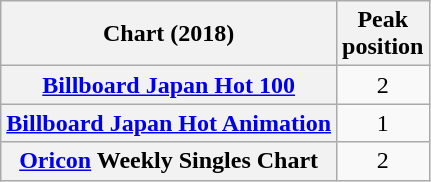<table class="wikitable plainrowheaders" style="text-align:center;">
<tr>
<th>Chart (2018)</th>
<th>Peak<br>position</th>
</tr>
<tr>
<th scope="row"><a href='#'>Billboard Japan Hot 100</a></th>
<td>2</td>
</tr>
<tr>
<th scope="row"><a href='#'>Billboard Japan Hot Animation</a></th>
<td>1</td>
</tr>
<tr>
<th scope="row"><a href='#'>Oricon</a> Weekly Singles Chart</th>
<td>2</td>
</tr>
</table>
